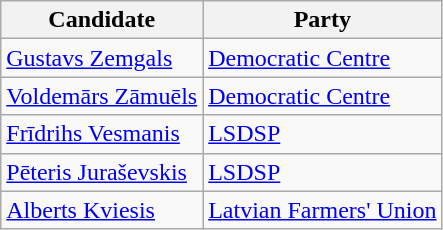<table class="wikitable" style="text-align: left;">
<tr>
<th>Candidate</th>
<th>Party</th>
</tr>
<tr>
<td><a href='#'>Gustavs Zemgals</a></td>
<td><a href='#'>Democratic Centre</a></td>
</tr>
<tr>
<td><a href='#'>Voldemārs Zāmuēls</a></td>
<td><a href='#'>Democratic Centre</a></td>
</tr>
<tr>
<td><a href='#'>Frīdrihs Vesmanis</a></td>
<td><a href='#'>LSDSP</a></td>
</tr>
<tr>
<td><a href='#'>Pēteris Juraševskis</a></td>
<td><a href='#'>LSDSP</a></td>
</tr>
<tr>
<td><a href='#'>Alberts Kviesis</a></td>
<td><a href='#'>Latvian Farmers' Union</a></td>
</tr>
</table>
